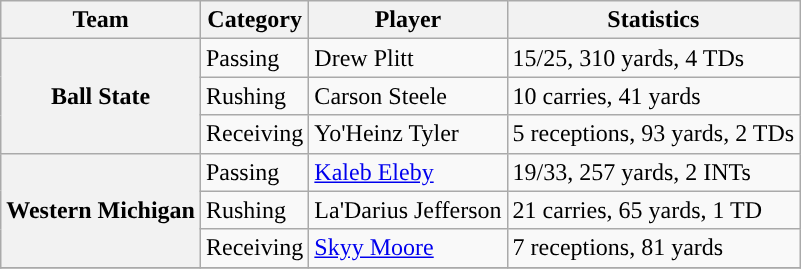<table class="wikitable" style="float: left;">
<tr>
<th>Team</th>
<th>Category</th>
<th>Player</th>
<th>Statistics</th>
</tr>
<tr>
<th rowspan=3>Ball State</th>
<td>Passing</td>
<td>Drew Plitt</td>
<td>15/25, 310 yards, 4 TDs</td>
</tr>
<tr>
<td>Rushing</td>
<td>Carson Steele</td>
<td>10 carries, 41 yards</td>
</tr>
<tr>
<td>Receiving</td>
<td>Yo'Heinz Tyler</td>
<td>5 receptions, 93 yards, 2 TDs</td>
</tr>
<tr>
<th rowspan=3 style=>Western Michigan</th>
<td>Passing</td>
<td><a href='#'>Kaleb Eleby</a></td>
<td>19/33, 257 yards, 2 INTs</td>
</tr>
<tr>
<td>Rushing</td>
<td>La'Darius Jefferson</td>
<td>21 carries, 65 yards, 1 TD</td>
</tr>
<tr>
<td>Receiving</td>
<td><a href='#'>Skyy Moore</a></td>
<td>7 receptions, 81 yards</td>
</tr>
<tr>
</tr>
</table>
